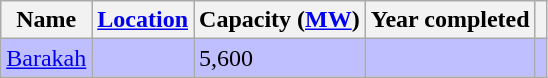<table class="wikitable sortable">
<tr>
<th>Name</th>
<th><a href='#'>Location</a></th>
<th>Capacity (<a href='#'>MW</a>)</th>
<th>Year completed</th>
<th></th>
</tr>
<tr bgcolor="#BFBFFF">
<td><a href='#'>Barakah</a></td>
<td></td>
<td>5,600</td>
<td></td>
<td></td>
</tr>
</table>
